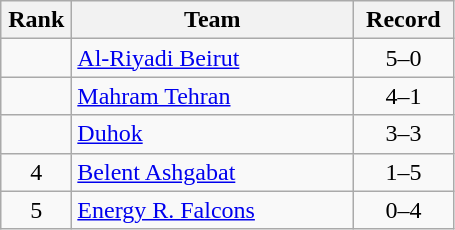<table class="wikitable" style="text-align: center;">
<tr>
<th width=40>Rank</th>
<th width=180>Team</th>
<th width=60>Record</th>
</tr>
<tr>
<td></td>
<td align=left> <a href='#'>Al-Riyadi Beirut</a></td>
<td>5–0</td>
</tr>
<tr>
<td></td>
<td align=left> <a href='#'>Mahram Tehran</a></td>
<td>4–1</td>
</tr>
<tr>
<td></td>
<td align=left> <a href='#'>Duhok</a></td>
<td>3–3</td>
</tr>
<tr>
<td>4</td>
<td align=left> <a href='#'>Belent Ashgabat</a></td>
<td>1–5</td>
</tr>
<tr>
<td>5</td>
<td align=left> <a href='#'>Energy R. Falcons</a></td>
<td>0–4</td>
</tr>
</table>
